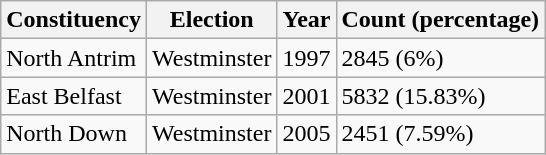<table class="wikitable">
<tr>
<th>Constituency</th>
<th>Election</th>
<th>Year</th>
<th>Count (percentage)</th>
</tr>
<tr>
<td>North Antrim</td>
<td>Westminster</td>
<td>1997</td>
<td>2845 (6%)</td>
</tr>
<tr>
<td>East Belfast</td>
<td>Westminster</td>
<td>2001</td>
<td>5832 (15.83%)</td>
</tr>
<tr>
<td>North Down</td>
<td>Westminster</td>
<td>2005</td>
<td>2451 (7.59%)</td>
</tr>
</table>
